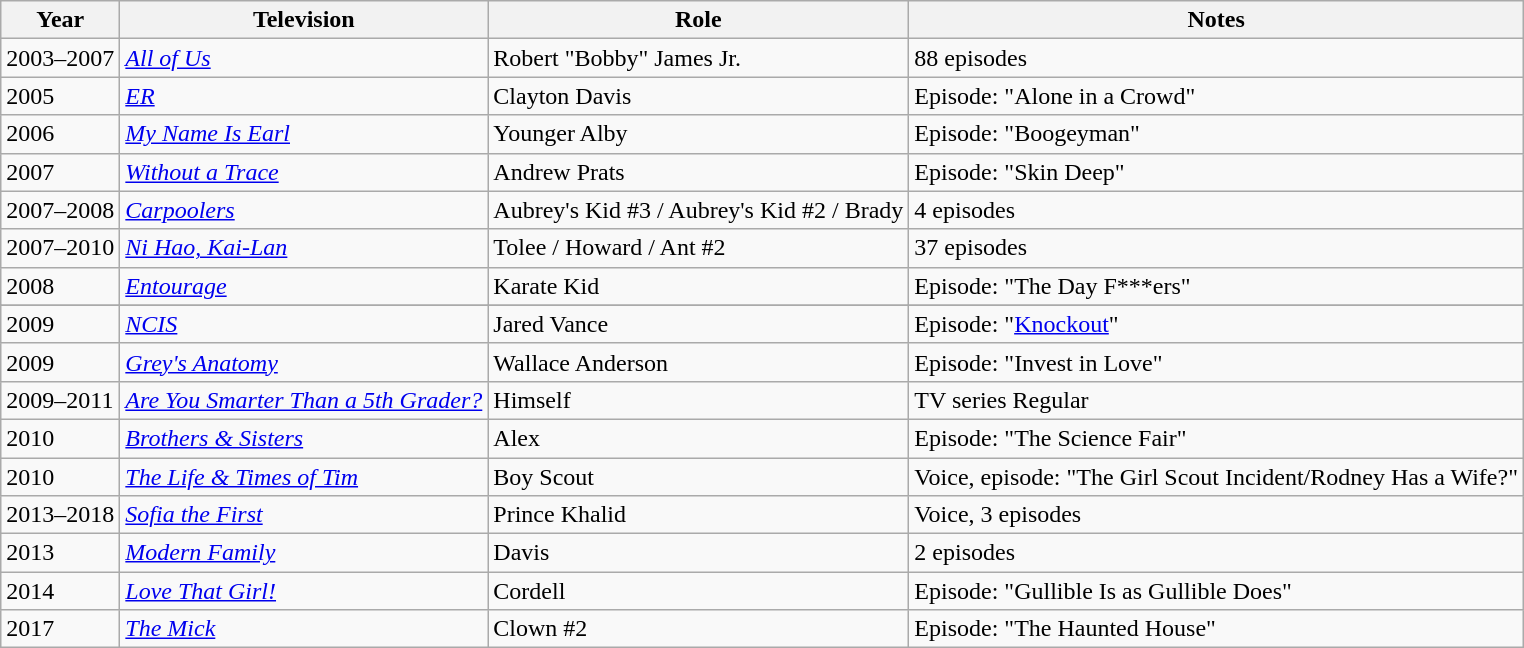<table class="wikitable">
<tr>
<th>Year</th>
<th>Television</th>
<th>Role</th>
<th>Notes</th>
</tr>
<tr>
<td>2003–2007</td>
<td><em><a href='#'>All of Us</a></em></td>
<td>Robert "Bobby" James Jr.</td>
<td>88 episodes</td>
</tr>
<tr>
<td>2005</td>
<td><em><a href='#'>ER</a></em></td>
<td>Clayton Davis</td>
<td>Episode: "Alone in a Crowd"</td>
</tr>
<tr>
<td>2006</td>
<td><em><a href='#'>My Name Is Earl</a></em></td>
<td>Younger Alby</td>
<td>Episode: "Boogeyman"</td>
</tr>
<tr>
<td>2007</td>
<td><em><a href='#'>Without a Trace</a></em></td>
<td>Andrew Prats</td>
<td>Episode: "Skin Deep"</td>
</tr>
<tr>
<td>2007–2008</td>
<td><em><a href='#'>Carpoolers</a></em></td>
<td>Aubrey's Kid #3 / Aubrey's Kid #2 / Brady</td>
<td>4 episodes</td>
</tr>
<tr>
<td>2007–2010</td>
<td><em><a href='#'>Ni Hao, Kai-Lan</a></em></td>
<td>Tolee / Howard / Ant #2</td>
<td>37 episodes</td>
</tr>
<tr>
<td>2008</td>
<td><em><a href='#'>Entourage</a></em></td>
<td>Karate Kid</td>
<td>Episode: "The Day F***ers"</td>
</tr>
<tr>
</tr>
<tr>
<td>2009</td>
<td><em><a href='#'>NCIS</a></em></td>
<td>Jared Vance</td>
<td>Episode: "<a href='#'>Knockout</a>"</td>
</tr>
<tr>
<td>2009</td>
<td><em><a href='#'>Grey's Anatomy</a></em></td>
<td>Wallace Anderson</td>
<td>Episode: "Invest in Love"</td>
</tr>
<tr>
<td>2009–2011</td>
<td><em><a href='#'>Are You Smarter Than a 5th Grader?</a></em></td>
<td>Himself</td>
<td>TV series Regular</td>
</tr>
<tr>
<td>2010</td>
<td><em><a href='#'>Brothers & Sisters</a></em></td>
<td>Alex</td>
<td>Episode: "The Science Fair"</td>
</tr>
<tr>
<td>2010</td>
<td><em><a href='#'>The Life & Times of Tim</a></em></td>
<td>Boy Scout</td>
<td>Voice, episode: "The Girl Scout Incident/Rodney Has a Wife?"</td>
</tr>
<tr>
<td>2013–2018</td>
<td><em><a href='#'>Sofia the First</a></em></td>
<td>Prince Khalid</td>
<td>Voice, 3 episodes</td>
</tr>
<tr>
<td>2013</td>
<td><em><a href='#'>Modern Family</a></em></td>
<td>Davis</td>
<td>2 episodes</td>
</tr>
<tr>
<td>2014</td>
<td><em><a href='#'>Love That Girl!</a></em></td>
<td>Cordell</td>
<td>Episode: "Gullible Is as Gullible Does"</td>
</tr>
<tr>
<td>2017</td>
<td><em><a href='#'>The Mick</a></em></td>
<td>Clown #2</td>
<td>Episode: "The Haunted House"</td>
</tr>
</table>
